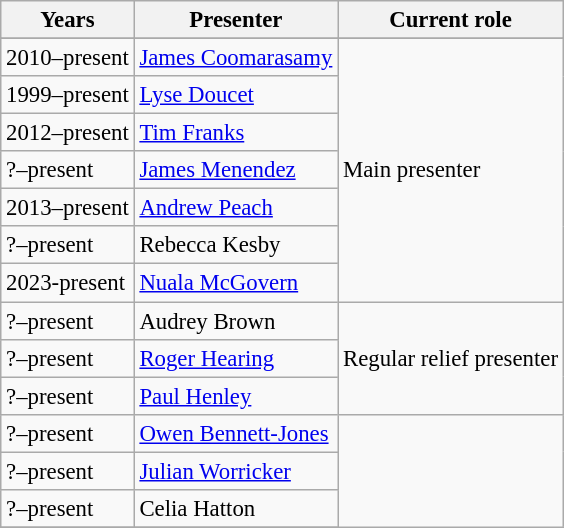<table class="wikitable" style="font-size: 95%;">
<tr>
<th>Years</th>
<th>Presenter</th>
<th>Current role</th>
</tr>
<tr>
</tr>
<tr>
<td>2010–present</td>
<td><a href='#'>James Coomarasamy</a></td>
<td rowspan="7">Main presenter</td>
</tr>
<tr>
<td>1999–present</td>
<td><a href='#'>Lyse Doucet</a></td>
</tr>
<tr>
<td>2012–present</td>
<td><a href='#'>Tim Franks</a></td>
</tr>
<tr>
<td>?–present</td>
<td><a href='#'>James Menendez</a></td>
</tr>
<tr>
<td>2013–present</td>
<td><a href='#'>Andrew Peach</a></td>
</tr>
<tr>
<td>?–present</td>
<td>Rebecca Kesby</td>
</tr>
<tr>
<td>2023-present</td>
<td><a href='#'>Nuala McGovern</a></td>
</tr>
<tr>
<td>?–present</td>
<td>Audrey Brown</td>
<td rowspan="3">Regular relief presenter</td>
</tr>
<tr>
<td>?–present</td>
<td><a href='#'>Roger Hearing</a></td>
</tr>
<tr>
<td>?–present</td>
<td><a href='#'>Paul Henley</a></td>
</tr>
<tr>
<td>?–present</td>
<td><a href='#'>Owen Bennett-Jones</a></td>
</tr>
<tr>
<td>?–present</td>
<td><a href='#'>Julian Worricker</a></td>
</tr>
<tr>
<td>?–present</td>
<td>Celia Hatton</td>
</tr>
<tr>
</tr>
</table>
